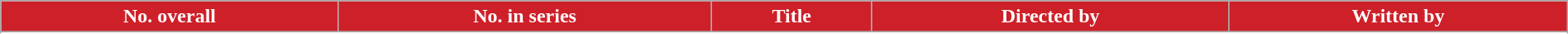<table class="wikitable plainrowheaders" style="width:100%;">
<tr style="color:white">
<th style="background: #CE2029;">No. overall</th>
<th style="background: #CE2029;">No. in series</th>
<th style="background: #CE2029;">Title</th>
<th style="background: #CE2029;">Directed by</th>
<th style="background: #CE2029;">Written by</th>
</tr>
<tr>
</tr>
<tr>
</tr>
<tr>
</tr>
<tr>
</tr>
<tr>
</tr>
<tr>
</tr>
<tr>
</tr>
<tr>
</tr>
<tr>
</tr>
<tr>
</tr>
<tr>
</tr>
<tr>
</tr>
<tr>
</tr>
</table>
